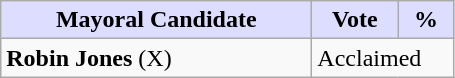<table class="wikitable">
<tr>
<th style="background:#ddf; width:200px;">Mayoral Candidate</th>
<th style="background:#ddf; width:50px;">Vote</th>
<th style="background:#ddf; width:30px;">%</th>
</tr>
<tr>
<td><strong>Robin Jones</strong> (X)</td>
<td colspan="2">Acclaimed</td>
</tr>
</table>
